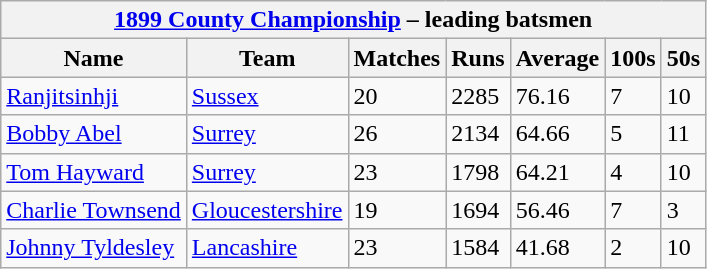<table class="wikitable">
<tr>
<th bgcolor="#efefef" colspan="7"><a href='#'>1899 County Championship</a> – leading batsmen</th>
</tr>
<tr bgcolor="#efefef">
<th>Name</th>
<th>Team</th>
<th>Matches</th>
<th>Runs</th>
<th>Average</th>
<th>100s</th>
<th>50s</th>
</tr>
<tr>
<td><a href='#'>Ranjitsinhji</a></td>
<td><a href='#'>Sussex</a></td>
<td>20</td>
<td>2285</td>
<td>76.16</td>
<td>7</td>
<td>10</td>
</tr>
<tr>
<td><a href='#'>Bobby Abel</a></td>
<td><a href='#'>Surrey</a></td>
<td>26</td>
<td>2134</td>
<td>64.66</td>
<td>5</td>
<td>11</td>
</tr>
<tr>
<td><a href='#'>Tom Hayward</a></td>
<td><a href='#'>Surrey</a></td>
<td>23</td>
<td>1798</td>
<td>64.21</td>
<td>4</td>
<td>10</td>
</tr>
<tr>
<td><a href='#'>Charlie Townsend</a></td>
<td><a href='#'>Gloucestershire</a></td>
<td>19</td>
<td>1694</td>
<td>56.46</td>
<td>7</td>
<td>3</td>
</tr>
<tr>
<td><a href='#'>Johnny Tyldesley</a></td>
<td><a href='#'>Lancashire</a></td>
<td>23</td>
<td>1584</td>
<td>41.68</td>
<td>2</td>
<td>10</td>
</tr>
</table>
